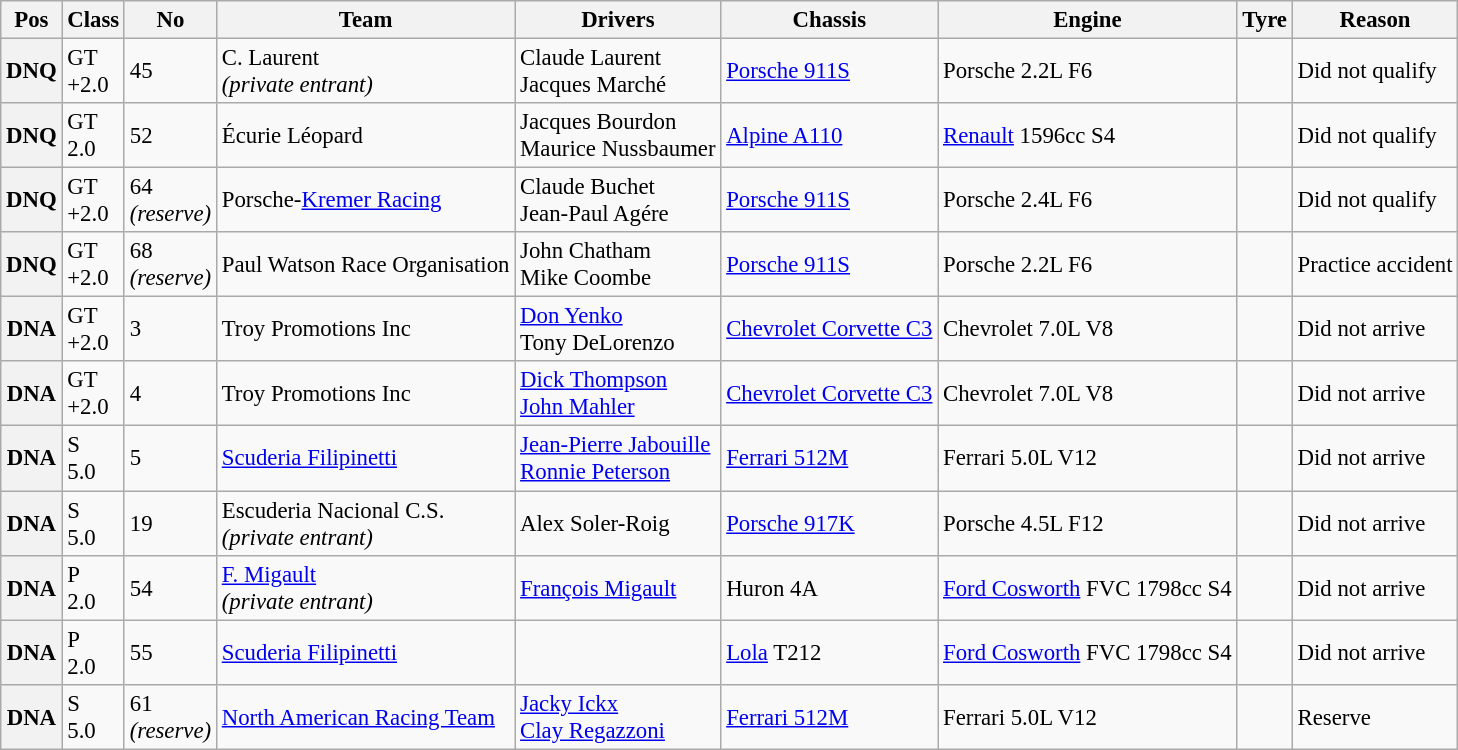<table class="wikitable" style="font-size: 95%;">
<tr>
<th>Pos</th>
<th>Class</th>
<th>No</th>
<th>Team</th>
<th>Drivers</th>
<th>Chassis</th>
<th>Engine</th>
<th>Tyre</th>
<th>Reason</th>
</tr>
<tr>
<th>DNQ</th>
<td>GT<br>+2.0</td>
<td>45</td>
<td> C. Laurent<br><em>(private entrant)</em></td>
<td> Claude Laurent<br> Jacques Marché</td>
<td><a href='#'>Porsche 911S</a></td>
<td>Porsche 2.2L F6</td>
<td></td>
<td>Did not qualify</td>
</tr>
<tr>
<th>DNQ</th>
<td>GT<br>2.0</td>
<td>52</td>
<td> Écurie Léopard</td>
<td> Jacques Bourdon <br> Maurice Nussbaumer</td>
<td><a href='#'>Alpine A110</a></td>
<td><a href='#'>Renault</a> 1596cc S4</td>
<td></td>
<td>Did not qualify</td>
</tr>
<tr>
<th>DNQ</th>
<td>GT<br>+2.0</td>
<td>64<br><em>(reserve)</em></td>
<td> Porsche-<a href='#'>Kremer Racing</a></td>
<td> Claude Buchet<br> Jean-Paul Agére</td>
<td><a href='#'>Porsche 911S</a></td>
<td>Porsche 2.4L F6</td>
<td></td>
<td>Did not qualify</td>
</tr>
<tr>
<th>DNQ</th>
<td>GT<br>+2.0</td>
<td>68<br><em>(reserve)</em></td>
<td> Paul Watson Race Organisation</td>
<td> John Chatham<br> Mike Coombe</td>
<td><a href='#'>Porsche 911S</a></td>
<td>Porsche 2.2L F6</td>
<td></td>
<td>Practice accident</td>
</tr>
<tr>
<th>DNA</th>
<td>GT<br>+2.0</td>
<td>3</td>
<td> Troy Promotions Inc</td>
<td> <a href='#'>Don Yenko</a><br> Tony DeLorenzo</td>
<td><a href='#'>Chevrolet Corvette C3</a></td>
<td>Chevrolet 7.0L V8</td>
<td></td>
<td>Did not arrive</td>
</tr>
<tr>
<th>DNA</th>
<td>GT<br>+2.0</td>
<td>4</td>
<td> Troy Promotions Inc</td>
<td> <a href='#'>Dick Thompson</a><br> <a href='#'>John Mahler</a></td>
<td><a href='#'>Chevrolet Corvette C3</a></td>
<td>Chevrolet 7.0L V8</td>
<td></td>
<td>Did not arrive</td>
</tr>
<tr>
<th>DNA</th>
<td>S<br>5.0</td>
<td>5</td>
<td> <a href='#'>Scuderia Filipinetti</a></td>
<td> <a href='#'>Jean-Pierre Jabouille</a><br> <a href='#'>Ronnie Peterson</a></td>
<td><a href='#'>Ferrari 512M</a></td>
<td>Ferrari 5.0L V12</td>
<td></td>
<td>Did not arrive</td>
</tr>
<tr>
<th>DNA</th>
<td>S<br>5.0</td>
<td>19</td>
<td> Escuderia Nacional C.S.<br><em>(private entrant)</em></td>
<td> Alex Soler-Roig</td>
<td><a href='#'>Porsche 917K</a></td>
<td>Porsche 4.5L F12</td>
<td></td>
<td>Did not arrive</td>
</tr>
<tr>
<th>DNA</th>
<td>P<br>2.0</td>
<td>54</td>
<td> <a href='#'>F. Migault</a><br><em>(private entrant)</em></td>
<td> <a href='#'>François Migault</a></td>
<td>Huron 4A</td>
<td><a href='#'>Ford Cosworth</a> FVC 1798cc S4</td>
<td></td>
<td>Did not arrive</td>
</tr>
<tr>
<th>DNA</th>
<td>P<br>2.0</td>
<td>55</td>
<td> <a href='#'>Scuderia Filipinetti</a></td>
<td></td>
<td><a href='#'>Lola</a> T212</td>
<td><a href='#'>Ford Cosworth</a> FVC 1798cc S4</td>
<td></td>
<td>Did not arrive</td>
</tr>
<tr>
<th>DNA</th>
<td>S<br>5.0</td>
<td>61<br><em>(reserve)</em></td>
<td> <a href='#'>North American Racing Team</a></td>
<td> <a href='#'>Jacky Ickx</a><br> <a href='#'>Clay Regazzoni</a></td>
<td><a href='#'>Ferrari 512M</a></td>
<td>Ferrari 5.0L V12</td>
<td></td>
<td>Reserve</td>
</tr>
</table>
